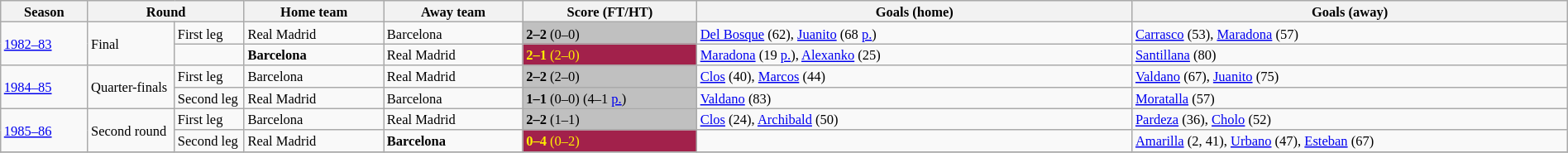<table class="wikitable" style="width:100%; margin:0 left; font-size: 11px">
<tr>
<th width="5%">Season</th>
<th colspan="2" style="width:9%;">Round</th>
<th width="8%">Home team</th>
<th width="8%">Away team</th>
<th style="width:10%;">Score (FT/HT)</th>
<th style="width:25%;">Goals (home)</th>
<th style="width:25%;">Goals (away)</th>
</tr>
<tr>
<td rowspan="2"><a href='#'>1982–83</a></td>
<td rowspan="2">Final</td>
<td>First leg</td>
<td>Real Madrid</td>
<td>Barcelona</td>
<td style="background:silver;"><strong>2–2</strong> (0–0)</td>
<td><a href='#'>Del Bosque</a> (62), <a href='#'>Juanito</a> (68 <a href='#'>p.</a>)</td>
<td><a href='#'>Carrasco</a> (53), <a href='#'>Maradona</a> (57)</td>
</tr>
<tr>
<td></td>
<td><strong>Barcelona</strong></td>
<td>Real Madrid</td>
<td style="color:#fff000; background:#A2214B"><strong>2–1</strong> (2–0)</td>
<td><a href='#'>Maradona</a> (19 <a href='#'>p.</a>), <a href='#'>Alexanko</a> (25)</td>
<td><a href='#'>Santillana</a> (80)</td>
</tr>
<tr>
<td rowspan="2"><a href='#'>1984–85</a></td>
<td rowspan="2">Quarter-finals</td>
<td>First leg</td>
<td>Barcelona</td>
<td>Real Madrid</td>
<td style="background:silver;"><strong>2–2</strong> (2–0)</td>
<td><a href='#'>Clos</a> (40), <a href='#'>Marcos</a> (44)</td>
<td><a href='#'>Valdano</a> (67), <a href='#'>Juanito</a> (75)</td>
</tr>
<tr>
<td>Second leg</td>
<td>Real Madrid</td>
<td>Barcelona</td>
<td style="background:silver;"><strong>1–1</strong> (0–0) (4–1 <a href='#'>p.</a>)</td>
<td><a href='#'>Valdano</a> (83)</td>
<td><a href='#'>Moratalla</a> (57)</td>
</tr>
<tr>
<td rowspan="2"><a href='#'>1985–86</a></td>
<td rowspan="2">Second round</td>
<td>First leg</td>
<td>Barcelona</td>
<td>Real Madrid</td>
<td style="background:silver;"><strong>2–2</strong> (1–1)</td>
<td><a href='#'>Clos</a> (24), <a href='#'>Archibald</a> (50)</td>
<td><a href='#'>Pardeza</a> (36), <a href='#'>Cholo</a> (52)</td>
</tr>
<tr>
<td>Second leg</td>
<td>Real Madrid</td>
<td><strong>Barcelona</strong></td>
<td style="color:#fff000; background:#A2214B"><strong>0–4</strong> (0–2)</td>
<td></td>
<td><a href='#'>Amarilla</a> (2, 41), <a href='#'>Urbano</a> (47), <a href='#'>Esteban</a> (67)</td>
</tr>
<tr>
</tr>
</table>
